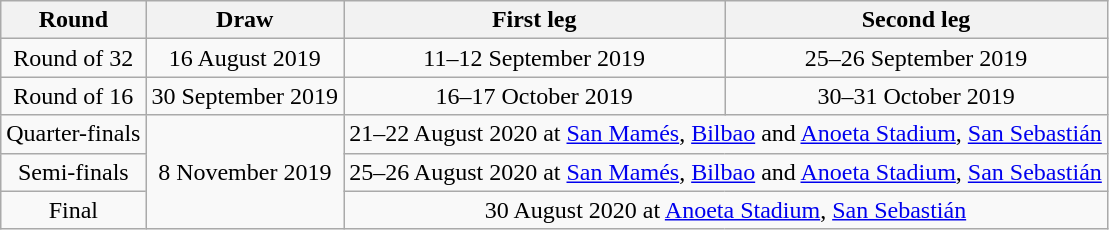<table class="wikitable" style=text-align:center>
<tr>
<th>Round</th>
<th>Draw</th>
<th>First leg</th>
<th>Second leg</th>
</tr>
<tr>
<td>Round of 32</td>
<td>16 August 2019</td>
<td>11–12 September 2019</td>
<td>25–26 September 2019</td>
</tr>
<tr>
<td>Round of 16</td>
<td>30 September 2019</td>
<td>16–17 October 2019</td>
<td>30–31 October 2019</td>
</tr>
<tr>
<td>Quarter-finals</td>
<td rowspan=3>8 November 2019</td>
<td colspan=2>21–22 August 2020 at <a href='#'>San Mamés</a>, <a href='#'>Bilbao</a> and <a href='#'>Anoeta Stadium</a>, <a href='#'>San Sebastián</a></td>
</tr>
<tr>
<td>Semi-finals</td>
<td colspan=2>25–26 August 2020 at <a href='#'>San Mamés</a>, <a href='#'>Bilbao</a> and <a href='#'>Anoeta Stadium</a>, <a href='#'>San Sebastián</a></td>
</tr>
<tr>
<td>Final</td>
<td colspan=2>30 August 2020 at <a href='#'>Anoeta Stadium</a>, <a href='#'>San Sebastián</a></td>
</tr>
</table>
